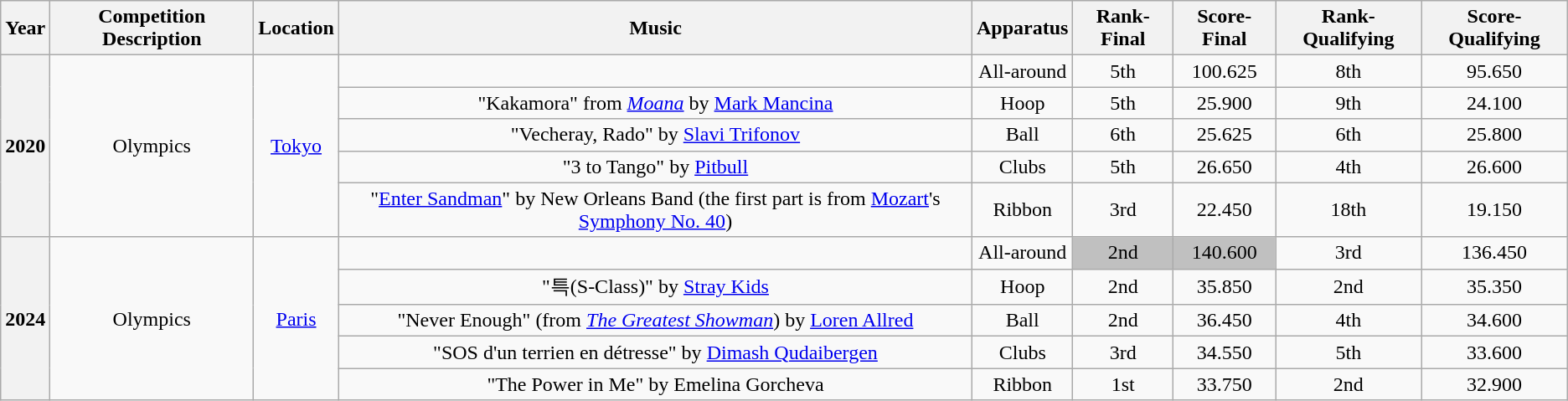<table class="wikitable" style="text-align:center">
<tr>
<th>Year</th>
<th>Competition Description</th>
<th>Location</th>
<th>Music</th>
<th>Apparatus</th>
<th>Rank-Final</th>
<th>Score-Final</th>
<th>Rank-Qualifying</th>
<th>Score-Qualifying</th>
</tr>
<tr>
<th rowspan="5">2020</th>
<td rowspan="5">Olympics</td>
<td rowspan="5"><a href='#'>Tokyo</a></td>
<td></td>
<td>All-around</td>
<td>5th</td>
<td>100.625</td>
<td>8th</td>
<td>95.650</td>
</tr>
<tr>
<td>"Kakamora" from <a href='#'><em>Moana</em></a> by <a href='#'>Mark Mancina</a></td>
<td>Hoop</td>
<td>5th</td>
<td>25.900</td>
<td>9th</td>
<td>24.100</td>
</tr>
<tr>
<td>"Vecheray, Rado" by <a href='#'>Slavi Trifonov</a></td>
<td>Ball</td>
<td>6th</td>
<td>25.625</td>
<td>6th</td>
<td>25.800</td>
</tr>
<tr>
<td>"3 to Tango" by <a href='#'>Pitbull</a></td>
<td>Clubs</td>
<td>5th</td>
<td>26.650</td>
<td>4th</td>
<td>26.600</td>
</tr>
<tr>
<td>"<a href='#'>Enter Sandman</a>" by New Orleans Band (the first part is from <a href='#'>Mozart</a>'s <a href='#'>Symphony No. 40</a>)</td>
<td>Ribbon</td>
<td>3rd</td>
<td>22.450</td>
<td>18th</td>
<td>19.150</td>
</tr>
<tr>
<th rowspan="5">2024</th>
<td rowspan="5">Olympics</td>
<td rowspan="5"><a href='#'>Paris</a></td>
<td></td>
<td>All-around</td>
<td bgcolor=silver>2nd</td>
<td bgcolor=silver>140.600</td>
<td>3rd</td>
<td>136.450</td>
</tr>
<tr>
<td>"특(S-Class)" by <a href='#'>Stray Kids</a></td>
<td>Hoop</td>
<td>2nd</td>
<td>35.850</td>
<td>2nd</td>
<td>35.350</td>
</tr>
<tr>
<td>"Never Enough" (from <em><a href='#'>The Greatest Showman</a></em>) by <a href='#'>Loren Allred</a></td>
<td>Ball</td>
<td>2nd</td>
<td>36.450</td>
<td>4th</td>
<td>34.600</td>
</tr>
<tr>
<td>"SOS d'un terrien en détresse" by <a href='#'>Dimash Qudaibergen</a></td>
<td>Clubs</td>
<td>3rd</td>
<td>34.550</td>
<td>5th</td>
<td>33.600</td>
</tr>
<tr>
<td>"The Power in Me" by Emelina Gorcheva</td>
<td>Ribbon</td>
<td>1st</td>
<td>33.750</td>
<td>2nd</td>
<td>32.900</td>
</tr>
</table>
